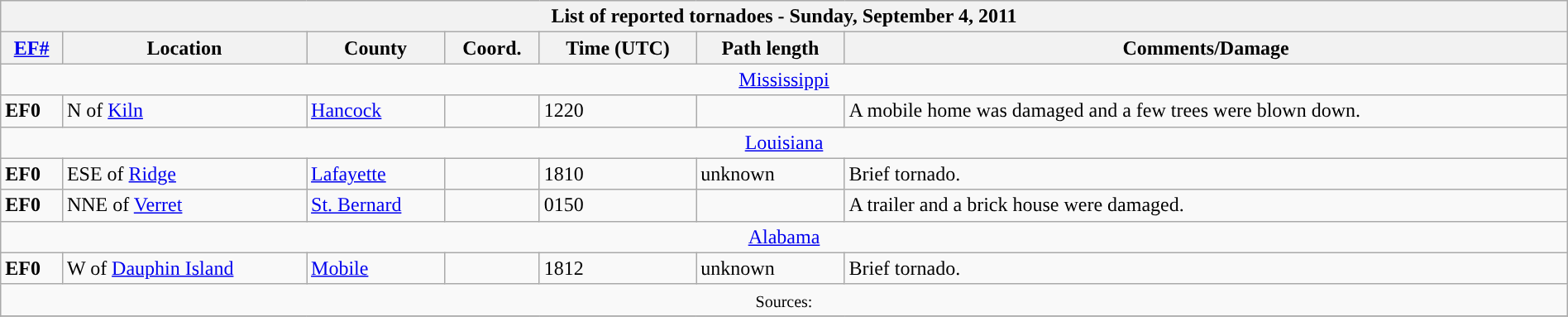<table class="wikitable collapsible" width="100%">
<tr>
<th colspan="7">List of reported tornadoes - Sunday, September 4, 2011</th>
</tr>
<tr>
<th><a href='#'>EF#</a></th>
<th>Location</th>
<th>County</th>
<th>Coord.</th>
<th>Time (UTC)</th>
<th>Path length</th>
<th>Comments/Damage</th>
</tr>
<tr>
<td colspan="7" align=center><a href='#'>Mississippi</a></td>
</tr>
<tr>
<td><strong>EF0</strong></td>
<td>N of <a href='#'>Kiln</a></td>
<td><a href='#'>Hancock</a></td>
<td></td>
<td>1220</td>
<td></td>
<td>A mobile home was damaged and a few trees were blown down.</td>
</tr>
<tr>
<td colspan="7" align=center><a href='#'>Louisiana</a></td>
</tr>
<tr>
<td><strong>EF0</strong></td>
<td>ESE of <a href='#'>Ridge</a></td>
<td><a href='#'>Lafayette</a></td>
<td></td>
<td>1810</td>
<td>unknown</td>
<td>Brief tornado.</td>
</tr>
<tr>
<td><strong>EF0</strong></td>
<td>NNE of <a href='#'>Verret</a></td>
<td><a href='#'>St. Bernard</a></td>
<td></td>
<td>0150</td>
<td></td>
<td>A trailer and a brick house were damaged.</td>
</tr>
<tr>
<td colspan="7" align=center><a href='#'>Alabama</a></td>
</tr>
<tr>
<td><strong>EF0</strong></td>
<td>W of <a href='#'>Dauphin Island</a></td>
<td><a href='#'>Mobile</a></td>
<td></td>
<td>1812</td>
<td>unknown</td>
<td>Brief tornado.</td>
</tr>
<tr>
<td colspan="7" align=center><small>Sources: </small></td>
</tr>
<tr>
</tr>
</table>
